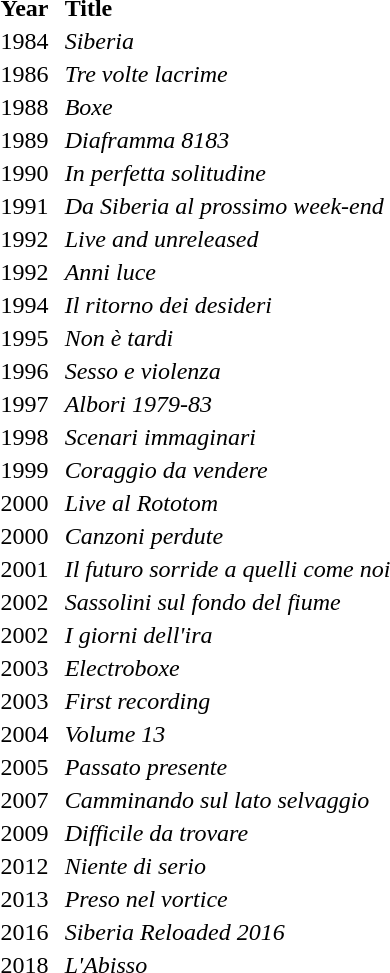<table style="border: 0px solid #a0a0aa; width: 45%; margin-left:8px;">
<tr>
<td width=1%><strong>Year</strong></td>
<td width=42%><strong>Title</strong></td>
</tr>
<tr>
<td>1984</td>
<td><em>Siberia</em></td>
</tr>
<tr>
<td>1986</td>
<td><em>Tre volte lacrime</em></td>
</tr>
<tr>
<td>1988</td>
<td><em>Boxe</em></td>
</tr>
<tr>
<td>1989</td>
<td><em>Diaframma 8183</em></td>
</tr>
<tr>
<td>1990</td>
<td><em>In perfetta solitudine</em></td>
</tr>
<tr>
<td>1991</td>
<td><em>Da Siberia al prossimo week-end</em></td>
</tr>
<tr>
<td>1992</td>
<td><em>Live and unreleased</em></td>
</tr>
<tr>
<td>1992</td>
<td><em>Anni luce</em></td>
</tr>
<tr>
<td>1994</td>
<td><em>Il ritorno dei desideri</em></td>
</tr>
<tr>
<td>1995</td>
<td><em>Non è tardi</em></td>
</tr>
<tr>
<td>1996</td>
<td><em>Sesso e violenza</em></td>
</tr>
<tr>
<td>1997</td>
<td><em>Albori 1979-83</em></td>
</tr>
<tr>
<td>1998</td>
<td><em>Scenari immaginari</em></td>
</tr>
<tr>
<td>1999</td>
<td><em>Coraggio da vendere</em></td>
</tr>
<tr>
<td>2000</td>
<td><em>Live al Rototom</em></td>
</tr>
<tr>
<td>2000</td>
<td><em>Canzoni perdute</em></td>
</tr>
<tr>
<td>2001</td>
<td><em>Il futuro sorride a quelli come noi</em></td>
</tr>
<tr>
<td>2002</td>
<td><em>Sassolini sul fondo del fiume</em></td>
</tr>
<tr>
<td>2002</td>
<td><em>I giorni dell'ira</em></td>
</tr>
<tr>
<td>2003</td>
<td><em>Electroboxe</em></td>
</tr>
<tr>
<td>2003</td>
<td><em>First recording</em></td>
</tr>
<tr>
<td>2004</td>
<td><em>Volume 13</em></td>
</tr>
<tr>
<td>2005</td>
<td><em>Passato presente</em></td>
</tr>
<tr>
<td>2007</td>
<td><em>Camminando sul lato selvaggio</em></td>
</tr>
<tr>
<td>2009</td>
<td><em>Difficile da trovare</em></td>
</tr>
<tr>
<td>2012</td>
<td><em>Niente di serio</em></td>
</tr>
<tr>
<td>2013</td>
<td><em>Preso nel vortice</em></td>
</tr>
<tr>
<td>2016</td>
<td><em>Siberia Reloaded 2016</em></td>
</tr>
<tr>
<td>2018</td>
<td><em>L'Abisso</em></td>
</tr>
</table>
